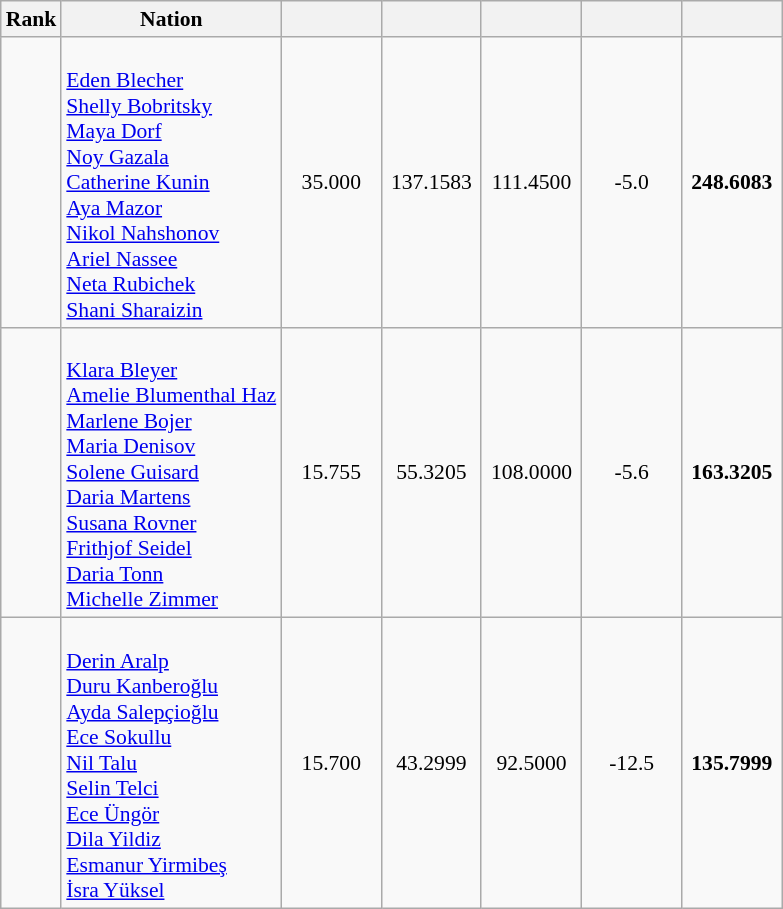<table class="wikitable sortable" style="text-align:center; font-size:90%">
<tr>
<th>Rank</th>
<th>Nation</th>
<th width=60></th>
<th width=60></th>
<th width=60></th>
<th width=60></th>
<th width=60></th>
</tr>
<tr>
<td></td>
<td align=left><br><a href='#'>Eden Blecher</a><br><a href='#'>Shelly Bobritsky</a><br><a href='#'>Maya Dorf</a><br><a href='#'>Noy Gazala</a><br><a href='#'>Catherine Kunin</a><br><a href='#'>Aya Mazor</a><br><a href='#'>Nikol Nahshonov</a><br><a href='#'>Ariel Nassee</a><br><a href='#'>Neta Rubichek</a><br><a href='#'>Shani Sharaizin</a></td>
<td>35.000</td>
<td>137.1583</td>
<td>111.4500</td>
<td>-5.0</td>
<td><strong>248.6083</strong></td>
</tr>
<tr>
<td></td>
<td align=left><br><a href='#'>Klara Bleyer</a><br><a href='#'>Amelie Blumenthal Haz</a><br><a href='#'>Marlene Bojer</a><br><a href='#'>Maria Denisov</a><br><a href='#'>Solene Guisard</a><br><a href='#'>Daria Martens</a><br><a href='#'>Susana Rovner</a><br><a href='#'>Frithjof Seidel</a><br><a href='#'>Daria Tonn</a><br><a href='#'>Michelle Zimmer</a></td>
<td>15.755</td>
<td>55.3205</td>
<td>108.0000</td>
<td>-5.6</td>
<td><strong>163.3205</strong></td>
</tr>
<tr>
<td></td>
<td align=left><br><a href='#'>Derin Aralp</a><br><a href='#'>Duru Kanberoğlu</a><br><a href='#'>Ayda Salepçioğlu</a><br><a href='#'>Ece Sokullu</a><br><a href='#'>Nil Talu</a><br><a href='#'>Selin Telci</a><br><a href='#'>Ece Üngör</a><br><a href='#'>Dila Yildiz</a><br><a href='#'>Esmanur Yirmibeş</a><br><a href='#'>İsra Yüksel</a></td>
<td>15.700</td>
<td>43.2999</td>
<td>92.5000</td>
<td>-12.5</td>
<td><strong>135.7999</strong></td>
</tr>
</table>
